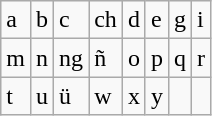<table class="wikitable">
<tr>
<td>a</td>
<td>b</td>
<td>c</td>
<td>ch</td>
<td>d</td>
<td>e</td>
<td>g</td>
<td>i</td>
</tr>
<tr>
<td>m</td>
<td>n</td>
<td>ng</td>
<td>ñ</td>
<td>o</td>
<td>p</td>
<td>q</td>
<td>r</td>
</tr>
<tr>
<td>t</td>
<td>u</td>
<td>ü</td>
<td>w</td>
<td>x</td>
<td>y</td>
<td></td>
<td></td>
</tr>
</table>
